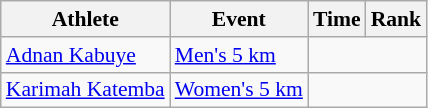<table class="wikitable" style="font-size:90%">
<tr>
<th>Athlete</th>
<th>Event</th>
<th>Time</th>
<th>Rank</th>
</tr>
<tr align="center">
<td align="left"><a href='#'>Adnan Kabuye</a></td>
<td align="left"><a href='#'>Men's 5 km</a></td>
<td colspan=2></td>
</tr>
<tr align="center">
<td align="left"><a href='#'>Karimah Katemba</a></td>
<td align="left"><a href='#'>Women's 5 km</a></td>
<td colspan=2></td>
</tr>
</table>
